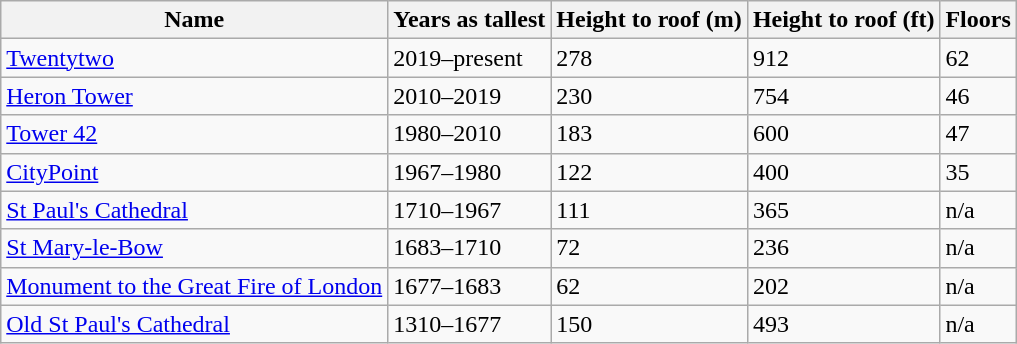<table class="wikitable">
<tr>
<th>Name<br></th>
<th>Years as tallest<br></th>
<th>Height to roof (m)<br></th>
<th class="unsortable">Height to roof (ft)<br></th>
<th>Floors<br></th>
</tr>
<tr>
<td><a href='#'>Twentytwo</a></td>
<td>2019–present</td>
<td>278</td>
<td>912</td>
<td>62</td>
</tr>
<tr>
<td><a href='#'>Heron Tower</a></td>
<td>2010–2019</td>
<td>230</td>
<td>754</td>
<td>46</td>
</tr>
<tr>
<td><a href='#'>Tower 42</a></td>
<td>1980–2010</td>
<td>183</td>
<td>600</td>
<td>47</td>
</tr>
<tr>
<td><a href='#'>CityPoint</a></td>
<td>1967–1980</td>
<td>122</td>
<td>400</td>
<td>35</td>
</tr>
<tr>
<td><a href='#'>St Paul's Cathedral</a></td>
<td>1710–1967</td>
<td>111</td>
<td>365</td>
<td>n/a</td>
</tr>
<tr>
<td><a href='#'>St Mary-le-Bow</a></td>
<td>1683–1710</td>
<td>72</td>
<td>236</td>
<td>n/a</td>
</tr>
<tr>
<td><a href='#'>Monument to the Great Fire of London</a></td>
<td>1677–1683</td>
<td>62</td>
<td>202</td>
<td>n/a</td>
</tr>
<tr>
<td><a href='#'>Old St Paul's Cathedral</a></td>
<td>1310–1677</td>
<td>150</td>
<td>493</td>
<td>n/a</td>
</tr>
</table>
